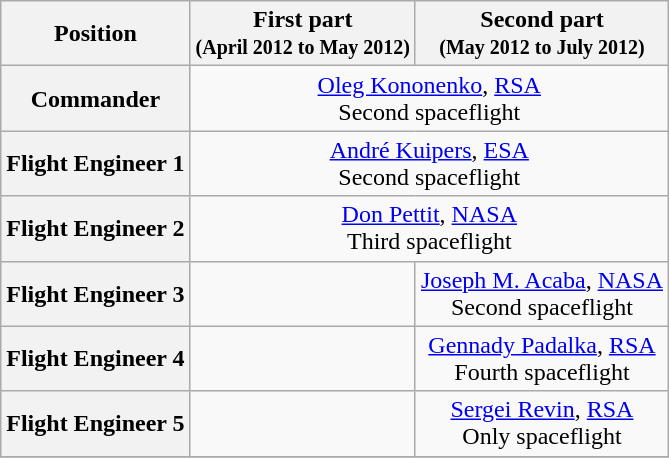<table class="wikitable">
<tr>
<th>Position</th>
<th>First part<br><small>(April 2012 to May 2012)</small></th>
<th>Second part<br><small>(May 2012 to July 2012)</small></th>
</tr>
<tr>
<th>Commander</th>
<td colspan=2 align=center> <a href='#'>Oleg Kononenko</a>, <a href='#'>RSA</a><br>Second spaceflight</td>
</tr>
<tr>
<th>Flight Engineer 1</th>
<td colspan=2 align=center> <a href='#'>André Kuipers</a>, <a href='#'>ESA</a><br>Second spaceflight</td>
</tr>
<tr>
<th>Flight Engineer 2</th>
<td colspan=2 align=center> <a href='#'>Don Pettit</a>, <a href='#'>NASA</a><br>Third spaceflight</td>
</tr>
<tr>
<th>Flight Engineer 3</th>
<td></td>
<td colspan=1 align=center> <a href='#'>Joseph M. Acaba</a>, <a href='#'>NASA</a><br>Second spaceflight</td>
</tr>
<tr>
<th>Flight Engineer 4</th>
<td></td>
<td colspan=1 align=center> <a href='#'>Gennady Padalka</a>, <a href='#'>RSA</a><br>Fourth spaceflight</td>
</tr>
<tr>
<th>Flight Engineer 5</th>
<td></td>
<td colspan=1 align=center> <a href='#'>Sergei Revin</a>, <a href='#'>RSA</a><br>Only spaceflight</td>
</tr>
<tr>
</tr>
</table>
